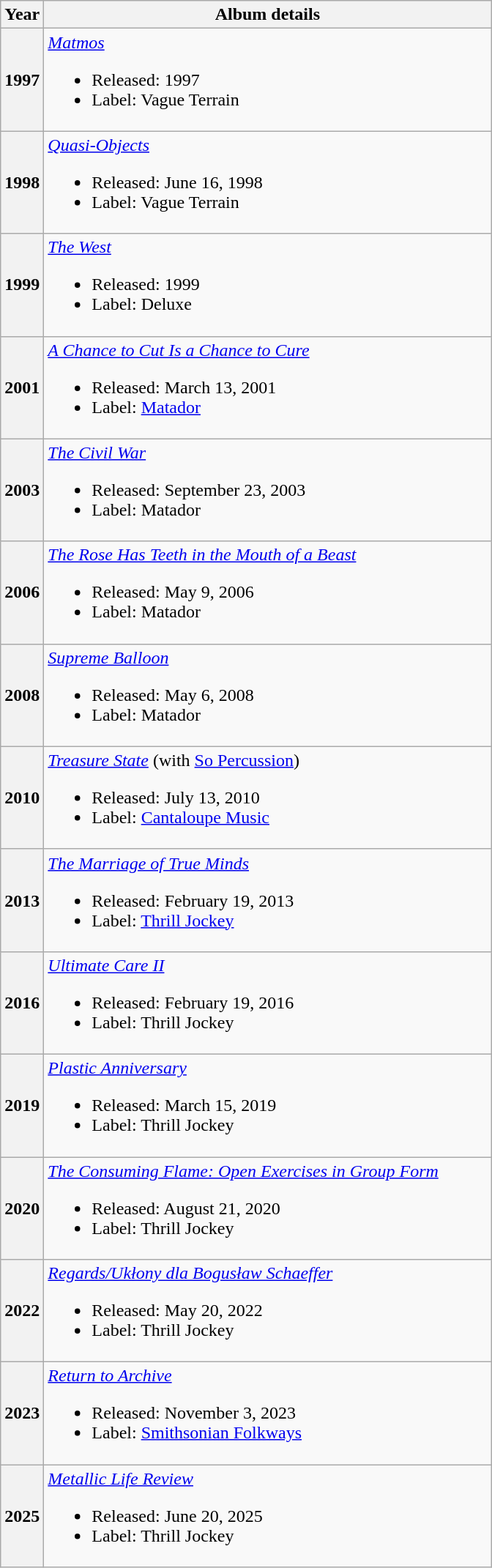<table class="wikitable plainrowheaders" style="text-align:left;">
<tr>
<th scope="col">Year</th>
<th scope="col" style="width:400px">Album details</th>
</tr>
<tr>
<th scope="row">1997</th>
<td><em><a href='#'>Matmos</a></em><br><ul><li>Released: 1997</li><li>Label: Vague Terrain</li></ul></td>
</tr>
<tr>
<th scope="row">1998</th>
<td><em><a href='#'>Quasi-Objects</a></em><br><ul><li>Released: June 16, 1998</li><li>Label: Vague Terrain</li></ul></td>
</tr>
<tr>
<th scope="row">1999</th>
<td><em><a href='#'>The West</a></em><br><ul><li>Released: 1999</li><li>Label: Deluxe</li></ul></td>
</tr>
<tr>
<th scope="row">2001</th>
<td><em><a href='#'>A Chance to Cut Is a Chance to Cure</a></em><br><ul><li>Released: March 13, 2001</li><li>Label: <a href='#'>Matador</a></li></ul></td>
</tr>
<tr>
<th scope="row">2003</th>
<td><em><a href='#'>The Civil War</a></em><br><ul><li>Released: September 23, 2003</li><li>Label: Matador</li></ul></td>
</tr>
<tr>
<th scope="row">2006</th>
<td><em><a href='#'>The Rose Has Teeth in the Mouth of a Beast</a></em><br><ul><li>Released: May 9, 2006</li><li>Label: Matador</li></ul></td>
</tr>
<tr>
<th scope="row">2008</th>
<td><em><a href='#'>Supreme Balloon</a></em><br><ul><li>Released: May 6, 2008</li><li>Label: Matador</li></ul></td>
</tr>
<tr>
<th scope="row">2010</th>
<td><em><a href='#'>Treasure State</a></em> (with <a href='#'>So Percussion</a>)<br><ul><li>Released: July 13, 2010</li><li>Label: <a href='#'>Cantaloupe Music</a></li></ul></td>
</tr>
<tr>
<th scope="row">2013</th>
<td><em><a href='#'>The Marriage of True Minds</a></em><br><ul><li>Released: February 19, 2013</li><li>Label: <a href='#'>Thrill Jockey</a></li></ul></td>
</tr>
<tr>
<th scope="row">2016</th>
<td><em><a href='#'>Ultimate Care II</a></em><br><ul><li>Released: February 19, 2016</li><li>Label: Thrill Jockey</li></ul></td>
</tr>
<tr>
<th scope="row">2019</th>
<td><em><a href='#'>Plastic Anniversary</a></em><br><ul><li>Released: March 15, 2019</li><li>Label: Thrill Jockey</li></ul></td>
</tr>
<tr>
<th scope="row">2020</th>
<td><em><a href='#'>The Consuming Flame: Open Exercises in Group Form</a></em><br><ul><li>Released: August 21, 2020</li><li>Label: Thrill Jockey</li></ul></td>
</tr>
<tr>
<th scope="row">2022</th>
<td><em><a href='#'>Regards/Ukłony dla Bogusław Schaeffer</a></em><br><ul><li>Released: May 20, 2022</li><li>Label: Thrill Jockey</li></ul></td>
</tr>
<tr>
<th scope="row">2023</th>
<td><em><a href='#'>Return to Archive</a></em><br><ul><li>Released: November 3, 2023</li><li>Label: <a href='#'>Smithsonian Folkways</a></li></ul></td>
</tr>
<tr>
<th scope="row">2025</th>
<td><em><a href='#'>Metallic Life Review</a></em><br><ul><li>Released: June 20, 2025</li><li>Label: Thrill Jockey</li></ul></td>
</tr>
</table>
